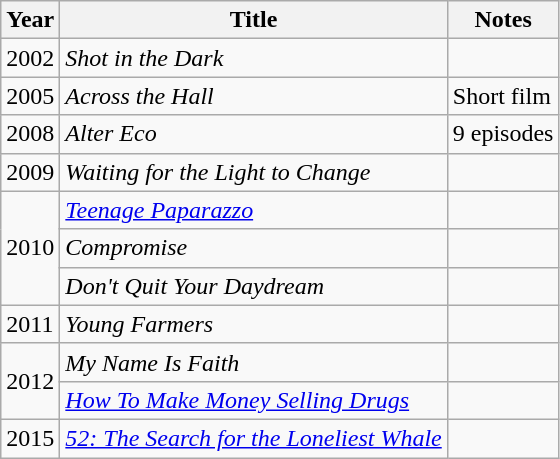<table class="wikitable sortable">
<tr>
<th>Year</th>
<th>Title</th>
<th class="unsortable">Notes</th>
</tr>
<tr>
<td>2002</td>
<td><em>Shot in the Dark</em></td>
<td></td>
</tr>
<tr>
<td>2005</td>
<td><em>Across the Hall</em></td>
<td>Short film</td>
</tr>
<tr>
<td>2008</td>
<td><em>Alter Eco</em></td>
<td>9 episodes</td>
</tr>
<tr>
<td>2009</td>
<td><em>Waiting for the Light to Change</em></td>
<td></td>
</tr>
<tr>
<td rowspan="3">2010</td>
<td><em><a href='#'>Teenage Paparazzo</a></em></td>
<td></td>
</tr>
<tr>
<td><em>Compromise</em></td>
<td></td>
</tr>
<tr>
<td><em>Don't Quit Your Daydream</em></td>
<td></td>
</tr>
<tr>
<td>2011</td>
<td><em>Young Farmers</em></td>
<td></td>
</tr>
<tr>
<td rowspan="2">2012</td>
<td><em>My Name Is Faith</em></td>
<td></td>
</tr>
<tr>
<td><em><a href='#'>How To Make Money Selling Drugs</a></em></td>
<td></td>
</tr>
<tr>
<td>2015</td>
<td><em><a href='#'>52: The Search for the Loneliest Whale</a></em></td>
<td></td>
</tr>
</table>
